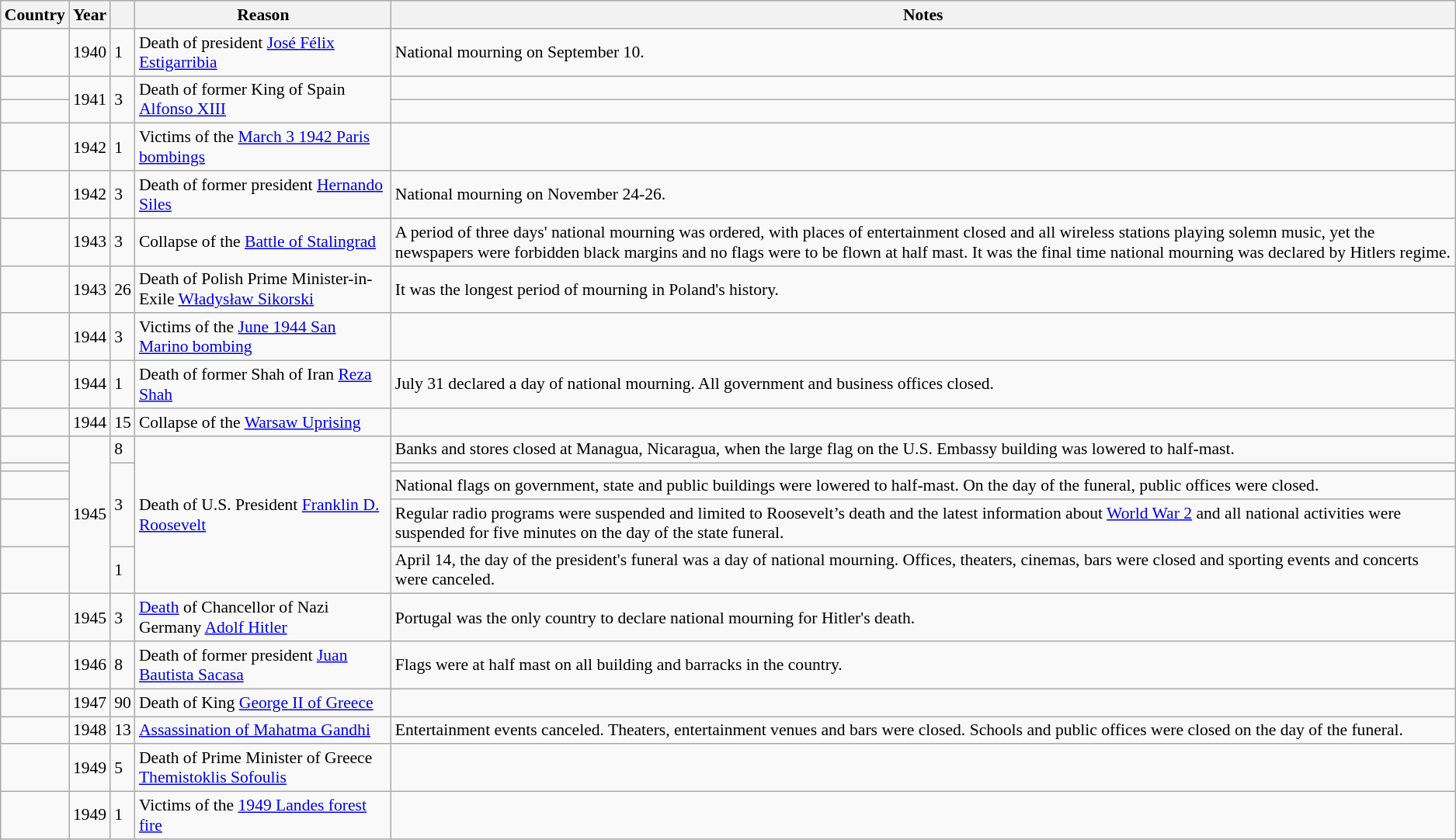<table class="wikitable sortable" style="font-size:90%;">
<tr>
<th>Country</th>
<th>Year</th>
<th></th>
<th>Reason</th>
<th>Notes</th>
</tr>
<tr>
<td></td>
<td>1940</td>
<td>1</td>
<td>Death of president <a href='#'>José Félix Estigarribia</a></td>
<td>National mourning on September 10.</td>
</tr>
<tr>
<td></td>
<td rowspan=2>1941</td>
<td rowspan=2>3</td>
<td rowspan=2>Death of former King of Spain <a href='#'>Alfonso XIII</a></td>
<td></td>
</tr>
<tr>
<td></td>
<td></td>
</tr>
<tr>
<td></td>
<td>1942</td>
<td>1</td>
<td>Victims of the <a href='#'>March 3 1942 Paris bombings</a></td>
<td></td>
</tr>
<tr>
<td></td>
<td>1942</td>
<td>3</td>
<td>Death of former president <a href='#'>Hernando Siles</a></td>
<td>National mourning on November 24-26.</td>
</tr>
<tr>
<td></td>
<td>1943</td>
<td>3</td>
<td>Collapse of the <a href='#'>Battle of Stalingrad</a></td>
<td>A period of three days' national mourning was ordered, with places of entertainment closed and all wireless stations playing solemn music, yet the newspapers were forbidden black margins and no flags were to be flown at half mast. It was the final time national mourning was declared by Hitlers regime.</td>
</tr>
<tr>
<td></td>
<td>1943</td>
<td>26</td>
<td>Death of Polish Prime Minister-in-Exile <a href='#'>Władysław Sikorski</a></td>
<td>It was the longest period of mourning in Poland's history.</td>
</tr>
<tr>
<td></td>
<td>1944</td>
<td>3</td>
<td>Victims of the <a href='#'>June 1944 San Marino bombing</a></td>
<td></td>
</tr>
<tr>
<td></td>
<td>1944</td>
<td>1</td>
<td>Death of former Shah of Iran <a href='#'>Reza Shah</a></td>
<td>July 31 declared a day of national mourning. All government and business offices closed.</td>
</tr>
<tr>
<td></td>
<td>1944</td>
<td>15</td>
<td>Collapse of the <a href='#'>Warsaw Uprising</a></td>
<td></td>
</tr>
<tr>
<td></td>
<td rowspan=5>1945</td>
<td>8</td>
<td rowspan=5>Death of U.S. President <a href='#'>Franklin D. Roosevelt</a></td>
<td>Banks and stores closed at Managua, Nicaragua, when the large flag on the U.S. Embassy building was lowered to half-mast.</td>
</tr>
<tr>
<td></td>
<td rowspan=3>3</td>
<td></td>
</tr>
<tr>
<td></td>
<td>National flags on government, state and public buildings were lowered to half-mast. On the day of the funeral, public offices were closed.</td>
</tr>
<tr>
<td></td>
<td>Regular radio programs were suspended and limited to Roosevelt’s death and the latest information about <a href='#'>World War 2</a> and all national activities were suspended for five minutes on the day of the state funeral.</td>
</tr>
<tr>
<td></td>
<td>1</td>
<td>April 14, the day of the president's funeral was a day of national mourning. Offices, theaters, cinemas, bars were closed and sporting events and concerts were canceled.</td>
</tr>
<tr>
<td></td>
<td>1945</td>
<td>3</td>
<td><a href='#'>Death</a> of Chancellor of Nazi Germany <a href='#'>Adolf Hitler</a></td>
<td>Portugal was the only country to declare national mourning for Hitler's death.</td>
</tr>
<tr>
<td></td>
<td>1946</td>
<td>8</td>
<td>Death of former president <a href='#'>Juan Bautista Sacasa</a></td>
<td>Flags were at half mast on all building and barracks in the country.</td>
</tr>
<tr>
<td></td>
<td>1947</td>
<td>90</td>
<td>Death of King <a href='#'>George II of Greece</a></td>
<td></td>
</tr>
<tr>
<td></td>
<td>1948</td>
<td>13</td>
<td><a href='#'>Assassination of Mahatma Gandhi</a></td>
<td>Entertainment events canceled. Theaters, entertainment venues and bars were closed. Schools and public offices were closed on the day of the funeral.</td>
</tr>
<tr>
<td></td>
<td>1949</td>
<td>5</td>
<td>Death of Prime Minister of Greece <a href='#'>Themistoklis Sofoulis</a></td>
<td></td>
</tr>
<tr>
<td></td>
<td>1949</td>
<td>1</td>
<td>Victims of the <a href='#'>1949 Landes forest fire</a></td>
<td></td>
</tr>
</table>
